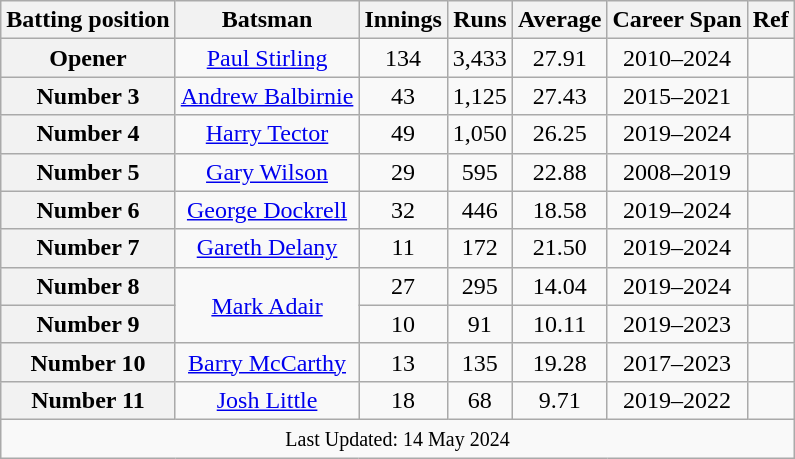<table class="wikitable sortable" style=text-align:center;>
<tr>
<th scope="col">Batting position</th>
<th scope="col">Batsman</th>
<th scope="col">Innings</th>
<th scope="col">Runs</th>
<th scope="col">Average</th>
<th scope="col">Career Span</th>
<th scope="col">Ref</th>
</tr>
<tr>
<th scope=row style=text-align:center;>Opener</th>
<td><a href='#'>Paul Stirling</a></td>
<td>134</td>
<td>3,433</td>
<td>27.91</td>
<td>2010–2024</td>
<td></td>
</tr>
<tr>
<th scope=row style=text-align:center;>Number 3</th>
<td><a href='#'>Andrew Balbirnie</a></td>
<td>43</td>
<td>1,125</td>
<td>27.43</td>
<td>2015–2021</td>
<td></td>
</tr>
<tr>
<th scope=row style=text-align:center;>Number 4</th>
<td><a href='#'>Harry Tector</a></td>
<td>49</td>
<td>1,050</td>
<td>26.25</td>
<td>2019–2024</td>
<td></td>
</tr>
<tr>
<th scope=row style=text-align:center;>Number 5</th>
<td><a href='#'>Gary Wilson</a></td>
<td>29</td>
<td>595</td>
<td>22.88</td>
<td>2008–2019</td>
<td></td>
</tr>
<tr>
<th scope=row style=text-align:center;>Number 6</th>
<td><a href='#'>George Dockrell</a></td>
<td>32</td>
<td>446</td>
<td>18.58</td>
<td>2019–2024</td>
<td></td>
</tr>
<tr>
<th scope=row style=text-align:center;>Number 7</th>
<td><a href='#'>Gareth Delany</a></td>
<td>11</td>
<td>172</td>
<td>21.50</td>
<td>2019–2024</td>
<td></td>
</tr>
<tr>
<th scope=row style=text-align:center;>Number 8</th>
<td rowspan=2><a href='#'>Mark Adair</a></td>
<td>27</td>
<td>295</td>
<td>14.04</td>
<td>2019–2024</td>
<td></td>
</tr>
<tr>
<th scope=row style=text-align:center;>Number 9</th>
<td>10</td>
<td>91</td>
<td>10.11</td>
<td>2019–2023</td>
<td></td>
</tr>
<tr>
<th scope=row style=text-align:center;>Number 10</th>
<td><a href='#'>Barry McCarthy</a></td>
<td>13</td>
<td>135</td>
<td>19.28</td>
<td>2017–2023</td>
<td></td>
</tr>
<tr>
<th scope=row style=text-align:center;>Number 11</th>
<td><a href='#'>Josh Little</a></td>
<td>18</td>
<td>68</td>
<td>9.71</td>
<td>2019–2022</td>
<td></td>
</tr>
<tr>
<td colspan=7><small>Last Updated: 14 May 2024</small></td>
</tr>
</table>
